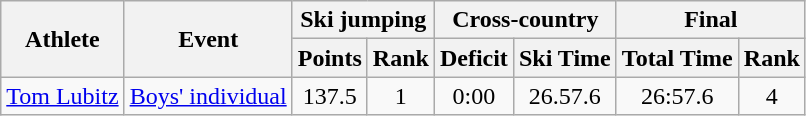<table class="wikitable">
<tr>
<th rowspan="2">Athlete</th>
<th rowspan="2">Event</th>
<th colspan="2">Ski jumping</th>
<th colspan="2">Cross-country</th>
<th colspan="2">Final</th>
</tr>
<tr>
<th>Points</th>
<th>Rank</th>
<th>Deficit</th>
<th>Ski Time</th>
<th>Total Time</th>
<th>Rank</th>
</tr>
<tr>
<td><a href='#'>Tom Lubitz</a></td>
<td><a href='#'>Boys' individual</a></td>
<td align="center">137.5</td>
<td align="center">1</td>
<td align="center">0:00</td>
<td align="center">26.57.6</td>
<td align="center">26:57.6</td>
<td align="center">4</td>
</tr>
</table>
